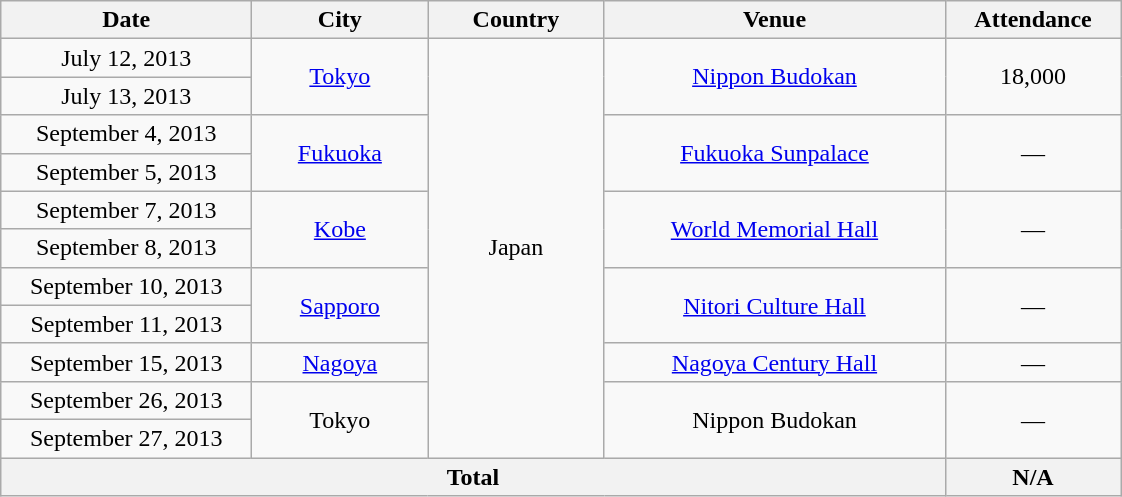<table class="wikitable" style="text-align:center;">
<tr>
<th width="160">Date</th>
<th width="110">City</th>
<th width="110">Country</th>
<th width="220">Venue</th>
<th width="110">Attendance</th>
</tr>
<tr>
<td>July 12, 2013</td>
<td rowspan="2"><a href='#'>Tokyo</a></td>
<td rowspan="11">Japan</td>
<td rowspan="2"><a href='#'>Nippon Budokan</a></td>
<td rowspan="2">18,000</td>
</tr>
<tr>
<td>July 13, 2013</td>
</tr>
<tr>
<td>September 4, 2013</td>
<td rowspan="2"><a href='#'>Fukuoka</a></td>
<td rowspan="2"><a href='#'>Fukuoka Sunpalace</a></td>
<td rowspan="2">—</td>
</tr>
<tr>
<td>September 5, 2013</td>
</tr>
<tr>
<td>September 7, 2013</td>
<td rowspan="2"><a href='#'>Kobe</a></td>
<td rowspan="2"><a href='#'>World Memorial Hall</a></td>
<td rowspan="2">—</td>
</tr>
<tr>
<td>September 8, 2013</td>
</tr>
<tr>
<td>September 10, 2013</td>
<td rowspan="2"><a href='#'>Sapporo</a></td>
<td rowspan="2"><a href='#'>Nitori Culture Hall</a></td>
<td rowspan="2">—</td>
</tr>
<tr>
<td>September 11, 2013</td>
</tr>
<tr>
<td>September 15, 2013</td>
<td rowspan="1"><a href='#'>Nagoya</a></td>
<td rowspan="1"><a href='#'>Nagoya Century Hall</a></td>
<td rowspan="1">—</td>
</tr>
<tr>
<td>September 26, 2013</td>
<td rowspan="2">Tokyo</td>
<td rowspan="2">Nippon Budokan</td>
<td rowspan="2">—</td>
</tr>
<tr>
<td>September 27, 2013</td>
</tr>
<tr>
<th colspan="4">Total</th>
<th>N/A</th>
</tr>
</table>
